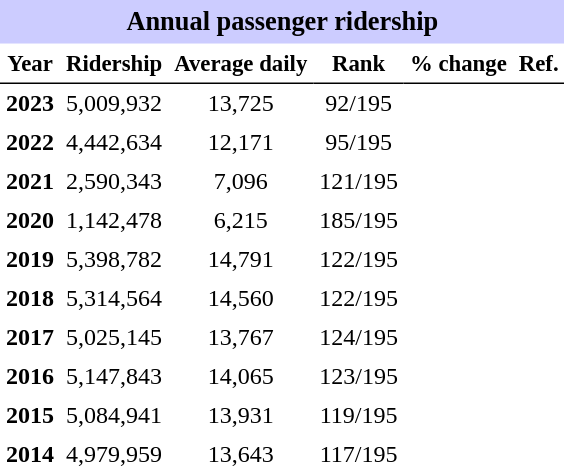<table class="toccolours" cellpadding="4" cellspacing="0" style="text-align:right;">
<tr>
<th colspan="6"  style="background-color:#ccf; background-color:#ccf; font-size:110%; text-align:center;">Annual passenger ridership</th>
</tr>
<tr style="font-size:95%; text-align:center">
<th style="border-bottom:1px solid black">Year</th>
<th style="border-bottom:1px solid black">Ridership</th>
<th style="border-bottom:1px solid black">Average daily</th>
<th style="border-bottom:1px solid black">Rank</th>
<th style="border-bottom:1px solid black">% change</th>
<th style="border-bottom:1px solid black">Ref.</th>
</tr>
<tr style="text-align:center;">
<td><strong>2023</strong></td>
<td>5,009,932</td>
<td>13,725</td>
<td>92/195</td>
<td></td>
<td></td>
</tr>
<tr style="text-align:center;">
<td><strong>2022</strong></td>
<td>4,442,634</td>
<td>12,171</td>
<td>95/195</td>
<td></td>
<td></td>
</tr>
<tr style="text-align:center;">
<td><strong>2021</strong></td>
<td>2,590,343</td>
<td>7,096</td>
<td>121/195</td>
<td></td>
<td></td>
</tr>
<tr style="text-align:center;">
<td><strong>2020</strong></td>
<td>1,142,478</td>
<td>6,215</td>
<td>185/195</td>
<td></td>
<td></td>
</tr>
<tr style="text-align:center;">
<td><strong>2019</strong></td>
<td>5,398,782</td>
<td>14,791</td>
<td>122/195</td>
<td></td>
<td></td>
</tr>
<tr style="text-align:center;">
<td><strong>2018</strong></td>
<td>5,314,564</td>
<td>14,560</td>
<td>122/195</td>
<td></td>
<td></td>
</tr>
<tr style="text-align:center;">
<td><strong>2017</strong></td>
<td>5,025,145</td>
<td>13,767</td>
<td>124/195</td>
<td></td>
<td></td>
</tr>
<tr style="text-align:center;">
<td><strong>2016</strong></td>
<td>5,147,843</td>
<td>14,065</td>
<td>123/195</td>
<td></td>
<td></td>
</tr>
<tr style="text-align:center;">
<td><strong>2015</strong></td>
<td>5,084,941</td>
<td>13,931</td>
<td>119/195</td>
<td></td>
<td></td>
</tr>
<tr style="text-align:center;">
<td><strong>2014</strong></td>
<td>4,979,959</td>
<td>13,643</td>
<td>117/195</td>
<td></td>
<td></td>
</tr>
</table>
